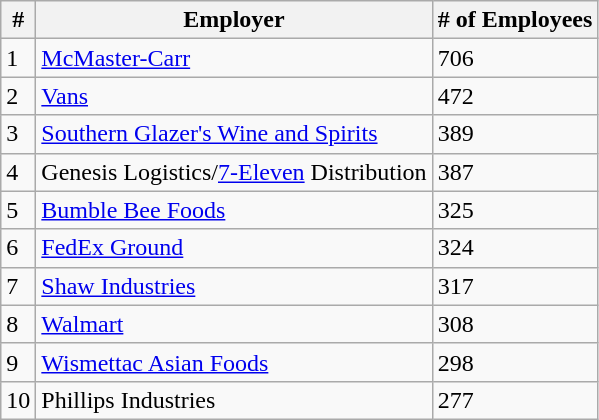<table class="wikitable">
<tr>
<th>#</th>
<th>Employer</th>
<th># of Employees</th>
</tr>
<tr>
<td>1</td>
<td><a href='#'>McMaster-Carr</a></td>
<td>706</td>
</tr>
<tr>
<td>2</td>
<td><a href='#'>Vans</a></td>
<td>472</td>
</tr>
<tr>
<td>3</td>
<td><a href='#'>Southern Glazer's Wine and Spirits</a></td>
<td>389</td>
</tr>
<tr>
<td>4</td>
<td>Genesis Logistics/<a href='#'>7-Eleven</a> Distribution</td>
<td>387</td>
</tr>
<tr>
<td>5</td>
<td><a href='#'>Bumble Bee Foods</a></td>
<td>325</td>
</tr>
<tr>
<td>6</td>
<td><a href='#'>FedEx Ground</a></td>
<td>324</td>
</tr>
<tr>
<td>7</td>
<td><a href='#'>Shaw Industries</a></td>
<td>317</td>
</tr>
<tr>
<td>8</td>
<td><a href='#'>Walmart</a></td>
<td>308</td>
</tr>
<tr>
<td>9</td>
<td><a href='#'>Wismettac Asian Foods</a></td>
<td>298</td>
</tr>
<tr>
<td>10</td>
<td>Phillips Industries</td>
<td>277</td>
</tr>
</table>
